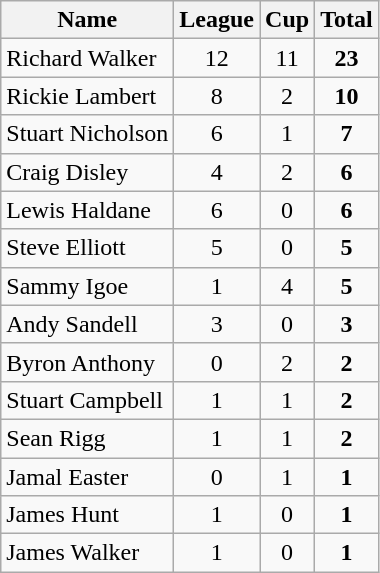<table class="wikitable" style="text-align:center">
<tr>
<th>Name</th>
<th>League</th>
<th>Cup</th>
<th>Total</th>
</tr>
<tr>
<td align="left">Richard Walker</td>
<td>12</td>
<td>11</td>
<td><strong>23</strong></td>
</tr>
<tr>
<td align="left">Rickie Lambert</td>
<td>8</td>
<td>2</td>
<td><strong>10</strong></td>
</tr>
<tr>
<td align="left">Stuart Nicholson</td>
<td>6</td>
<td>1</td>
<td><strong>7</strong></td>
</tr>
<tr>
<td align="left">Craig Disley</td>
<td>4</td>
<td>2</td>
<td><strong>6</strong></td>
</tr>
<tr>
<td align="left">Lewis Haldane</td>
<td>6</td>
<td>0</td>
<td><strong>6</strong></td>
</tr>
<tr>
<td align="left">Steve Elliott</td>
<td>5</td>
<td>0</td>
<td><strong>5</strong></td>
</tr>
<tr>
<td align="left">Sammy Igoe</td>
<td>1</td>
<td>4</td>
<td><strong>5</strong></td>
</tr>
<tr>
<td align="left">Andy Sandell</td>
<td>3</td>
<td>0</td>
<td><strong>3</strong></td>
</tr>
<tr>
<td align="left">Byron Anthony</td>
<td>0</td>
<td>2</td>
<td><strong>2</strong></td>
</tr>
<tr>
<td align="left">Stuart Campbell</td>
<td>1</td>
<td>1</td>
<td><strong>2</strong></td>
</tr>
<tr>
<td align="left">Sean Rigg</td>
<td>1</td>
<td>1</td>
<td><strong>2</strong></td>
</tr>
<tr>
<td align="left">Jamal Easter</td>
<td>0</td>
<td>1</td>
<td><strong>1</strong></td>
</tr>
<tr>
<td align="left">James Hunt</td>
<td>1</td>
<td>0</td>
<td><strong>1</strong></td>
</tr>
<tr>
<td align="left">James Walker</td>
<td>1</td>
<td>0</td>
<td><strong>1</strong></td>
</tr>
</table>
